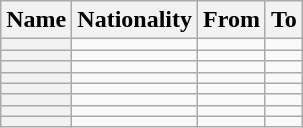<table class="wikitable plainrowheaders sortable" style="text-align:center">
<tr>
<th>Name</th>
<th>Nationality</th>
<th>From</th>
<th>To</th>
</tr>
<tr>
<th scope=row style=text-align:left></th>
<td align=left></td>
<td align=left></td>
<td align=left></td>
</tr>
<tr>
<th scope=row style=text-align:left></th>
<td align=left></td>
<td align=left></td>
<td align=left></td>
</tr>
<tr>
<th scope=row style=text-align:left></th>
<td align=left></td>
<td align=left></td>
<td align=left></td>
</tr>
<tr>
<th scope=row style=text-align:left></th>
<td align=left></td>
<td align=left></td>
<td align=left></td>
</tr>
<tr>
<th scope=row style=text-align:left></th>
<td align=left></td>
<td align=left></td>
<td align=left></td>
</tr>
<tr>
<th scope=row style=text-align:left></th>
<td align=left></td>
<td align=left></td>
<td align=left></td>
</tr>
<tr>
<th scope=row style=text-align:left></th>
<td align=left></td>
<td align=left></td>
<td align=left></td>
</tr>
<tr>
<th scope=row style=text-align:left></th>
<td align=left></td>
<td align=left></td>
<td align=left></td>
</tr>
</table>
